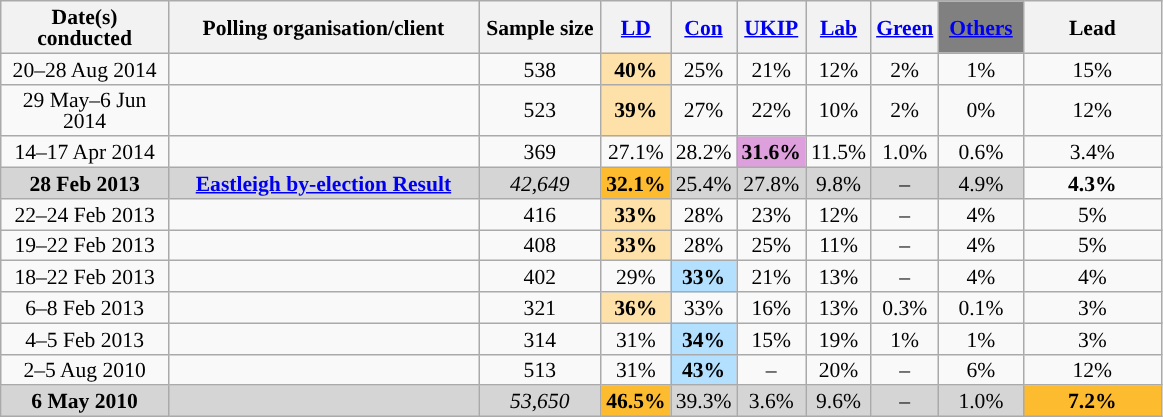<table class="wikitable sortable" style="text-align:center;font-size:90%;line-height:14px">
<tr>
<th ! style="width:105px;">Date(s)<br>conducted</th>
<th style="width:200px;">Polling organisation/client</th>
<th class="unsortable" style="width:75px;">Sample size</th>
<th class="unsortable" style="background:"><a href='#'><span>LD</span></a></th>
<th class="unsortable" style="background:"><a href='#'><span>Con</span></a></th>
<th class="unsortable" style="background:"><a href='#'><span>UKIP</span></a></th>
<th class="unsortable" style="background:"><a href='#'><span>Lab</span></a></th>
<th class="unsortable" style="background:"><a href='#'><span>Green</span></a></th>
<th class="unsortable" style="background:gray; width:50px;"><a href='#'><span>Others</span></a></th>
<th class="unsortable" style="width:85px;">Lead</th>
</tr>
<tr>
<td>20–28 Aug 2014</td>
<td></td>
<td>538</td>
<td style="background:#FEE1A8"><strong>40%</strong></td>
<td>25%</td>
<td>21%</td>
<td>12%</td>
<td>2%</td>
<td>1%</td>
<td style="background:">15%</td>
</tr>
<tr>
<td>29 May–6 Jun 2014</td>
<td></td>
<td>523</td>
<td style="background:#FEE1A8"><strong>39%</strong></td>
<td>27%</td>
<td>22%</td>
<td>10%</td>
<td>2%</td>
<td>0%</td>
<td style="background:">12%</td>
</tr>
<tr>
<td>14–17 Apr 2014</td>
<td></td>
<td>369</td>
<td>27.1%</td>
<td>28.2%</td>
<td style="background:plum"><strong>31.6%</strong></td>
<td>11.5%</td>
<td>1.0%</td>
<td>0.6%</td>
<td style="background:">3.4%</td>
</tr>
<tr>
<td style="background:#D5D5D5"><strong>28 Feb 2013</strong></td>
<td style="background:#D5D5D5"><strong><a href='#'>Eastleigh by-election Result</a></strong></td>
<td style="background:#D5D5D5"><em>42,649</em></td>
<td style="background:#fdbb30"><strong>32.1%</strong></td>
<td style="background:#D5D5D5">25.4%</td>
<td style="background:#D5D5D5">27.8%</td>
<td style="background:#D5D5D5">9.8%</td>
<td style="background:#D5D5D5">–</td>
<td style="background:#D5D5D5">4.9%</td>
<td style="background:"><strong>4.3% </strong></td>
</tr>
<tr>
<td>22–24 Feb 2013</td>
<td></td>
<td>416</td>
<td style="background:#FEE1A8"><strong>33%</strong></td>
<td>28%</td>
<td>23%</td>
<td>12%</td>
<td>–</td>
<td>4%</td>
<td style="background:">5%</td>
</tr>
<tr>
<td>19–22 Feb 2013</td>
<td></td>
<td>408</td>
<td style="background:#FEE1A8"><strong>33%</strong></td>
<td>28%</td>
<td>25%</td>
<td>11%</td>
<td>–</td>
<td>4%</td>
<td style="background:">5%</td>
</tr>
<tr>
<td>18–22 Feb 2013</td>
<td></td>
<td>402</td>
<td>29%</td>
<td style="background:#B3E0FF"><strong>33%</strong></td>
<td>21%</td>
<td>13%</td>
<td>–</td>
<td>4%</td>
<td style="background:">4%</td>
</tr>
<tr>
<td>6–8 Feb 2013</td>
<td></td>
<td>321</td>
<td style="background:#FEE1A8"><strong>36%</strong></td>
<td>33%</td>
<td>16%</td>
<td>13%</td>
<td>0.3%</td>
<td>0.1%</td>
<td style="background:">3%</td>
</tr>
<tr>
<td>4–5 Feb 2013</td>
<td></td>
<td>314</td>
<td>31%</td>
<td style="background:#B3E0FF"><strong>34%</strong></td>
<td>15%</td>
<td>19%</td>
<td>1%</td>
<td>1%</td>
<td style="background:">3%</td>
</tr>
<tr>
<td>2–5 Aug 2010</td>
<td> </td>
<td>513</td>
<td>31%</td>
<td style="background:#B3E0FF"><strong>43%</strong></td>
<td>–</td>
<td>20%</td>
<td>–</td>
<td>6%</td>
<td style="background:">12%</td>
</tr>
<tr>
<td style="background:#D5D5D5"><strong>6 May 2010</strong></td>
<td style="background:#D5D5D5"></td>
<td style="background:#D5D5D5"><em>53,650</em></td>
<td style="background:#fdbb30"><strong>46.5%</strong></td>
<td style="background:#D5D5D5">39.3%</td>
<td style="background:#D5D5D5">3.6%</td>
<td style="background:#D5D5D5">9.6%</td>
<td style="background:#D5D5D5">–</td>
<td style="background:#D5D5D5">1.0%</td>
<td style="background:#fdbb30"><strong>7.2% </strong></td>
</tr>
</table>
